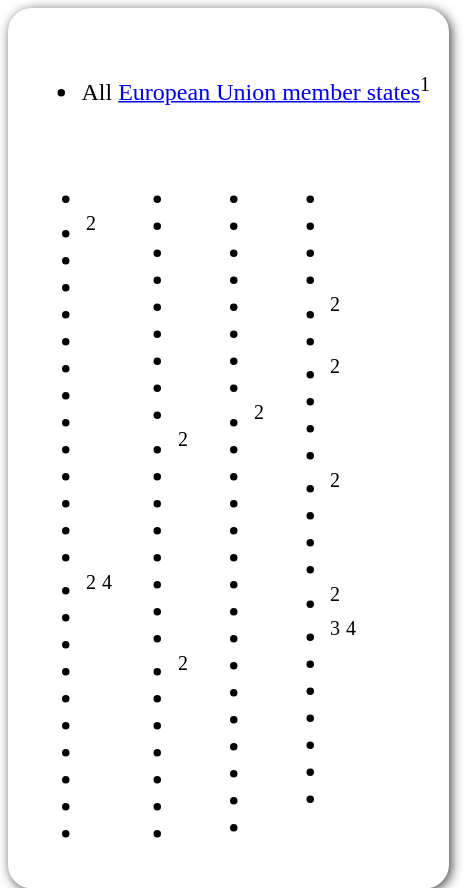<table style=" border-radius:1em; box-shadow: 0.1em 0.1em 0.5em rgba(0,0,0,0.75); background-color: white; border: 1px solid white; padding: 5px;">
<tr style="vertical-align:top;">
<td><br><ul><li> All <a href='#'>European Union member states</a><sup>1</sup></li></ul><table>
<tr>
<td><br><ul><li></li><li><sup>2</sup></li><li></li><li></li><li></li><li></li><li></li><li></li><li></li><li></li><li></li><li></li><li></li><li></li><li><sup>2</sup> <sup>4</sup></li><li></li><li></li><li></li><li></li><li></li><li></li><li></li><li></li><li></li></ul></td>
<td valign=top><br><ul><li></li><li></li><li></li><li></li><li></li><li></li><li></li><li></li><li></li><li><sup>2</sup></li><li></li><li></li><li></li><li></li><li></li><li></li><li></li><li><sup>2</sup></li><li></li><li></li><li></li><li></li><li></li><li></li></ul></td>
<td valign=top><br><ul><li></li><li></li><li></li><li></li><li></li><li></li><li></li><li></li><li><sup>2</sup></li><li></li><li></li><li></li><li></li><li></li><li></li><li></li><li></li><li></li><li></li><li></li><li></li><li></li><li></li><li></li></ul></td>
<td valign=top><br><ul><li></li><li></li><li></li><li></li><li><sup>2</sup></li><li></li><li><sup>2</sup></li><li></li><li></li><li></li><li><sup>2</sup></li><li></li><li></li><li></li><li><sup>2</sup></li><li><sup>3</sup> <sup>4</sup></li><li></li><li></li><li></li><li></li><li></li><li></li></ul></td>
<td></td>
</tr>
</table>
</td>
<td></td>
</tr>
</table>
